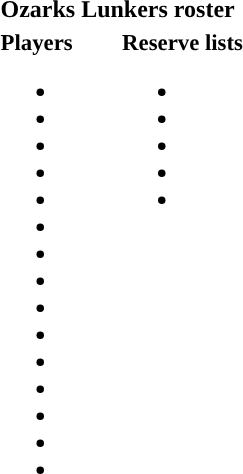<table class="toccolours" style="text-align: left;">
<tr>
<th colspan="7">Ozarks Lunkers roster</th>
</tr>
<tr>
<td style="font-size: 95%;vertical-align:top;"><strong>Players</strong><br><ul><li></li><li></li><li></li><li></li><li></li><li></li><li></li><li></li><li></li><li></li><li></li><li></li><li></li><li></li><li></li></ul></td>
<td style="width: 25px;"></td>
<td style="font-size: 95%;vertical-align:top;"><strong>Reserve lists</strong><br><ul><li></li><li></li><li></li><li></li><li></li></ul></td>
</tr>
<tr>
</tr>
</table>
